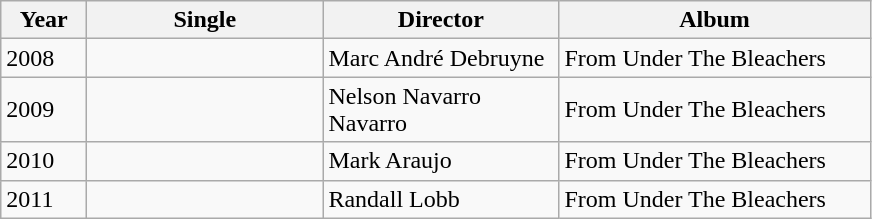<table class="wikitable">
<tr>
<th>Year</th>
<th>Single</th>
<th>Director</th>
<th>Album</th>
</tr>
<tr>
<td width=50 align=>2008 </td>
<td width=150 align=></td>
<td width=150 align=>Marc André Debruyne</td>
<td width=200 align=>From Under The Bleachers</td>
</tr>
<tr>
<td width=50 align=>2009 </td>
<td width=150 align=></td>
<td width=150 align=>Nelson Navarro Navarro</td>
<td width=200 align=>From Under The Bleachers</td>
</tr>
<tr>
<td width=50 align=>2010 </td>
<td width=150 align=></td>
<td width=150 align=>Mark Araujo</td>
<td width=200 align=>From Under The Bleachers</td>
</tr>
<tr>
<td width=50 align=>2011 </td>
<td width=150 align=></td>
<td width=150 align=>Randall Lobb</td>
<td width=200 align=>From Under The Bleachers</td>
</tr>
</table>
